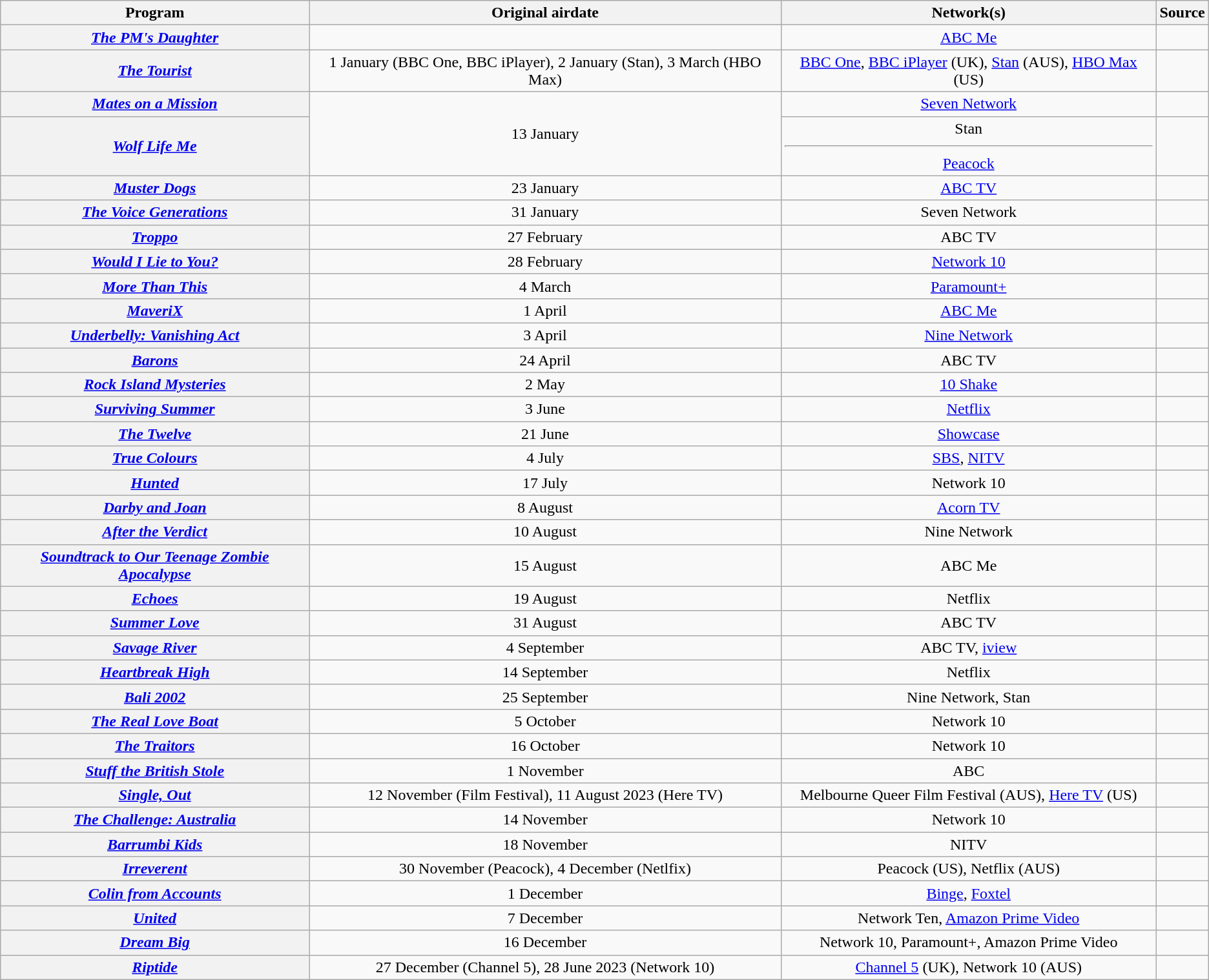<table class="wikitable plainrowheaders sortable" style="text-align:center">
<tr>
<th scope="col">Program</th>
<th scope="col">Original airdate</th>
<th scope="col">Network(s)</th>
<th scope="col" class="unsortable">Source</th>
</tr>
<tr>
<th scope="row"><em><a href='#'>The PM's Daughter</a></em></th>
<td></td>
<td><a href='#'>ABC Me</a></td>
<td></td>
</tr>
<tr>
<th scope="row"><em><a href='#'>The Tourist</a></em></th>
<td>1 January (BBC One, BBC iPlayer), 2 January (Stan), 3 March (HBO Max)</td>
<td><a href='#'>BBC One</a>, <a href='#'>BBC iPlayer</a> (UK), <a href='#'>Stan</a> (AUS), <a href='#'>HBO Max</a> (US)</td>
<td></td>
</tr>
<tr>
<th scope="row"><em><a href='#'>Mates on a Mission</a></em></th>
<td rowspan=2>13 January</td>
<td><a href='#'>Seven Network</a></td>
<td></td>
</tr>
<tr>
<th scope="row"><em><a href='#'>Wolf Life Me</a></em></th>
<td>Stan<hr><a href='#'>Peacock</a></td>
<td></td>
</tr>
<tr>
<th scope="row"><em><a href='#'>Muster Dogs</a></em></th>
<td>23 January</td>
<td><a href='#'>ABC TV</a></td>
<td></td>
</tr>
<tr>
<th scope="row"><em><a href='#'>The Voice Generations</a></em></th>
<td>31 January</td>
<td>Seven Network</td>
<td></td>
</tr>
<tr>
<th scope="row"><em><a href='#'>Troppo</a></em></th>
<td>27 February</td>
<td>ABC TV</td>
<td></td>
</tr>
<tr>
<th scope="row"><em><a href='#'>Would I Lie to You?</a></em></th>
<td>28 February</td>
<td><a href='#'>Network 10</a></td>
<td></td>
</tr>
<tr>
<th scope="row"><a href='#'><em>More Than This</em></a></th>
<td>4 March</td>
<td><a href='#'>Paramount+</a></td>
<td></td>
</tr>
<tr>
<th scope="row"><em><a href='#'>MaveriX</a></em></th>
<td>1 April</td>
<td><a href='#'>ABC Me</a></td>
<td></td>
</tr>
<tr>
<th scope="row"><em><a href='#'>Underbelly: Vanishing Act</a></em></th>
<td>3 April</td>
<td><a href='#'>Nine Network</a></td>
<td></td>
</tr>
<tr>
<th scope="row"><a href='#'><em>Barons</em></a></th>
<td>24 April</td>
<td>ABC TV</td>
<td></td>
</tr>
<tr>
<th scope="row"><em><a href='#'>Rock Island Mysteries</a></em></th>
<td>2 May</td>
<td><a href='#'>10 Shake</a></td>
<td></td>
</tr>
<tr>
<th scope="row"><em><a href='#'>Surviving Summer</a></em></th>
<td>3 June</td>
<td><a href='#'>Netflix</a></td>
<td></td>
</tr>
<tr>
<th scope="row"><em><a href='#'>The Twelve</a></em></th>
<td>21 June</td>
<td><a href='#'>Showcase</a></td>
<td></td>
</tr>
<tr>
<th scope="row"><em><a href='#'>True Colours</a></em></th>
<td>4 July</td>
<td><a href='#'>SBS</a>, <a href='#'>NITV</a></td>
<td></td>
</tr>
<tr>
<th scope="row"><a href='#'><em>Hunted</em></a></th>
<td>17 July</td>
<td>Network 10</td>
<td></td>
</tr>
<tr>
<th scope="row"><a href='#'><em>Darby and Joan</em></a></th>
<td>8 August</td>
<td><a href='#'>Acorn TV</a></td>
<td></td>
</tr>
<tr>
<th scope="row"><em><a href='#'>After the Verdict</a></em></th>
<td>10 August</td>
<td>Nine Network</td>
<td></td>
</tr>
<tr>
<th scope="row"><em><a href='#'>Soundtrack to Our Teenage Zombie Apocalypse</a></em></th>
<td>15 August</td>
<td>ABC Me</td>
<td></td>
</tr>
<tr>
<th scope="row"><a href='#'><em>Echoes</em></a></th>
<td>19 August</td>
<td>Netflix</td>
<td></td>
</tr>
<tr>
<th scope="row"><em><a href='#'>Summer Love</a></em></th>
<td>31 August</td>
<td>ABC TV</td>
<td></td>
</tr>
<tr>
<th scope="row"><em><a href='#'>Savage River</a></em></th>
<td>4 September</td>
<td>ABC TV, <a href='#'>iview</a></td>
<td></td>
</tr>
<tr>
<th scope="row"><a href='#'><em>Heartbreak High</em></a></th>
<td>14 September</td>
<td>Netflix</td>
<td></td>
</tr>
<tr>
<th scope="row"><em><a href='#'>Bali 2002</a></em></th>
<td>25 September</td>
<td>Nine Network, Stan</td>
<td></td>
</tr>
<tr>
<th scope="row"><a href='#'><em>The Real Love Boat</em></a></th>
<td>5 October</td>
<td>Network 10</td>
<td></td>
</tr>
<tr>
<th scope="row"><em><a href='#'>The Traitors</a></em></th>
<td>16 October</td>
<td>Network 10</td>
<td></td>
</tr>
<tr>
<th scope="row"><em><a href='#'>Stuff the British Stole</a></em></th>
<td>1 November</td>
<td>ABC</td>
<td></td>
</tr>
<tr>
<th scope="row"><em><a href='#'>Single, Out</a></em></th>
<td>12 November (Film Festival), 11 August 2023 (Here TV)</td>
<td>Melbourne Queer Film Festival (AUS), <a href='#'>Here TV</a> (US)</td>
<td></td>
</tr>
<tr>
<th scope="row"><em><a href='#'>The Challenge: Australia</a></em></th>
<td>14 November</td>
<td>Network 10</td>
<td></td>
</tr>
<tr>
<th scope="row"><em><a href='#'>Barrumbi Kids</a></em></th>
<td>18 November</td>
<td>NITV</td>
<td></td>
</tr>
<tr>
<th scope="row"><em><a href='#'>Irreverent</a></em></th>
<td>30 November (Peacock), 4 December (Netlfix)</td>
<td>Peacock (US), Netflix (AUS)</td>
<td></td>
</tr>
<tr>
<th scope="row"><em><a href='#'>Colin from Accounts</a></em></th>
<td>1 December</td>
<td><a href='#'>Binge</a>, <a href='#'>Foxtel</a></td>
<td></td>
</tr>
<tr>
<th scope="row"><a href='#'><em>United</em></a></th>
<td>7 December</td>
<td>Network Ten, <a href='#'>Amazon Prime Video</a></td>
<td></td>
</tr>
<tr>
<th scope="row"><a href='#'><em>Dream Big</em></a></th>
<td>16 December</td>
<td>Network 10, Paramount+, Amazon Prime Video</td>
<td></td>
</tr>
<tr>
<th scope="row"><a href='#'><em>Riptide</em></a></th>
<td>27 December (Channel 5), 28 June 2023 (Network 10)</td>
<td><a href='#'>Channel 5</a> (UK), Network 10 (AUS)</td>
<td></td>
</tr>
</table>
